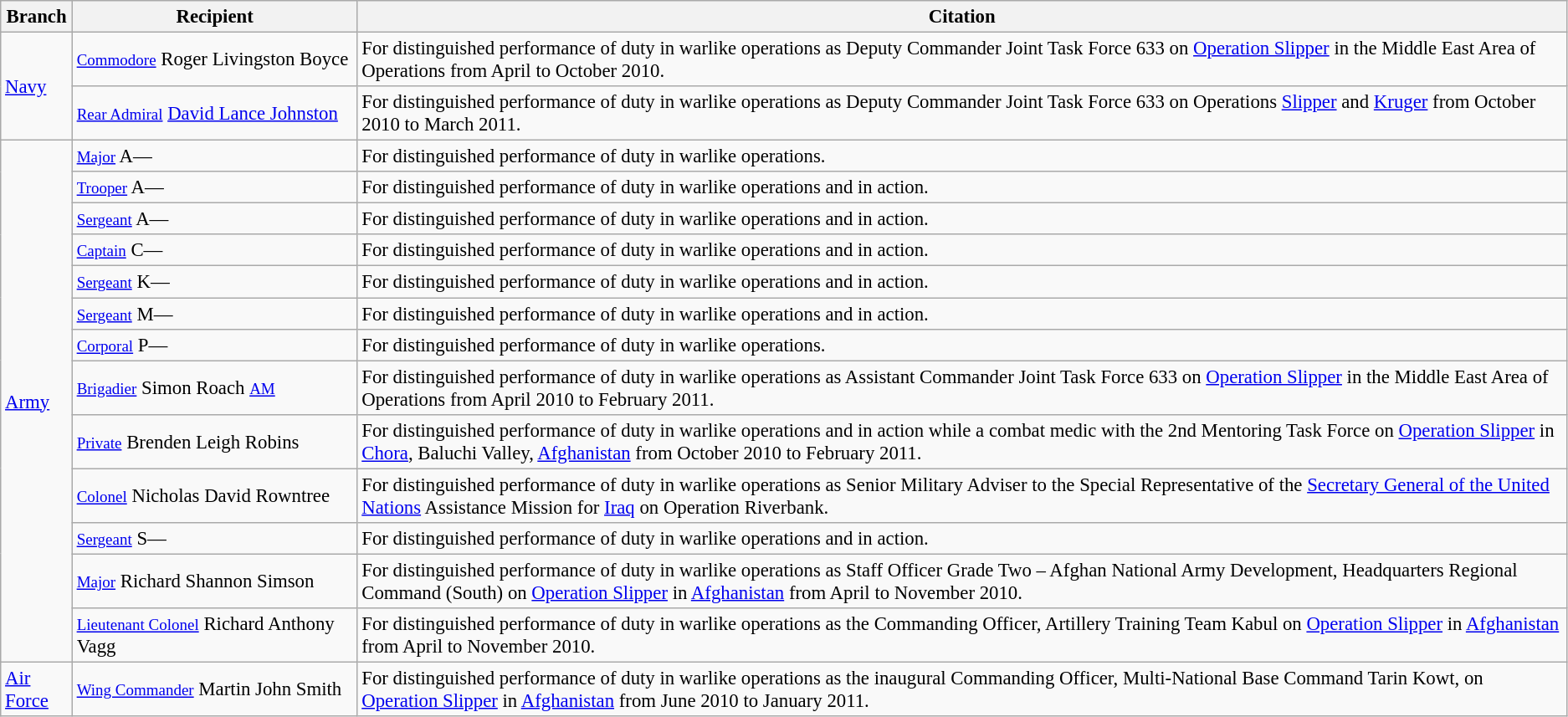<table class="wikitable" style="font-size:95%;">
<tr>
<th scope="col" width="50">Branch</th>
<th scope="col" width="220">Recipient</th>
<th>Citation</th>
</tr>
<tr>
<td rowspan="2"><a href='#'>Navy</a></td>
<td><small><a href='#'>Commodore</a></small> Roger Livingston Boyce</td>
<td>For distinguished performance of duty in warlike operations as Deputy Commander Joint Task Force 633 on <a href='#'>Operation Slipper</a> in the Middle East Area of Operations from April to October 2010.</td>
</tr>
<tr>
<td><small><a href='#'>Rear Admiral</a></small> <a href='#'>David Lance Johnston</a></td>
<td>For distinguished performance of duty in warlike operations as Deputy Commander Joint Task Force 633 on Operations <a href='#'>Slipper</a> and <a href='#'>Kruger</a> from October 2010 to March 2011.</td>
</tr>
<tr>
<td rowspan="13"><a href='#'>Army</a></td>
<td><small><a href='#'>Major</a></small> A—</td>
<td>For distinguished performance of duty in warlike operations.</td>
</tr>
<tr>
<td><small><a href='#'>Trooper</a></small> A—</td>
<td>For distinguished performance of duty in warlike operations and in action.</td>
</tr>
<tr>
<td><small><a href='#'>Sergeant</a></small> A—</td>
<td>For distinguished performance of duty in warlike operations and in action.</td>
</tr>
<tr>
<td><small><a href='#'>Captain</a></small> C—</td>
<td>For distinguished performance of duty in warlike operations and in action.</td>
</tr>
<tr>
<td><small><a href='#'>Sergeant</a></small> K—</td>
<td>For distinguished performance of duty in warlike operations and in action.</td>
</tr>
<tr>
<td><small><a href='#'>Sergeant</a></small> M—</td>
<td>For distinguished performance of duty in warlike operations and in action.</td>
</tr>
<tr>
<td><small><a href='#'>Corporal</a></small> P—</td>
<td>For distinguished performance of duty in warlike operations.</td>
</tr>
<tr>
<td><small><a href='#'>Brigadier</a></small> Simon Roach <small><a href='#'>AM</a></small></td>
<td>For distinguished performance of duty in warlike operations as Assistant Commander Joint Task Force 633 on <a href='#'>Operation Slipper</a> in the Middle East Area of Operations from April 2010 to February 2011.</td>
</tr>
<tr>
<td><small><a href='#'>Private</a></small> Brenden Leigh Robins</td>
<td>For distinguished performance of duty in warlike operations and in action while a combat medic with the 2nd Mentoring Task Force on <a href='#'>Operation Slipper</a> in <a href='#'>Chora</a>, Baluchi Valley, <a href='#'>Afghanistan</a> from October 2010 to February 2011.</td>
</tr>
<tr>
<td><small><a href='#'>Colonel</a></small> Nicholas David Rowntree</td>
<td>For distinguished performance of duty in warlike operations as Senior Military Adviser to the Special Representative of the <a href='#'>Secretary General of the United Nations</a> Assistance Mission for <a href='#'>Iraq</a> on Operation Riverbank.</td>
</tr>
<tr>
<td><small><a href='#'>Sergeant</a></small> S—</td>
<td>For distinguished performance of duty in warlike operations and in action.</td>
</tr>
<tr>
<td><small><a href='#'>Major</a></small> Richard Shannon Simson</td>
<td>For distinguished performance of duty in warlike operations as Staff Officer Grade  Two – Afghan National Army Development, Headquarters Regional Command (South) on <a href='#'>Operation Slipper</a> in <a href='#'>Afghanistan</a> from April to November 2010.</td>
</tr>
<tr>
<td><small><a href='#'>Lieutenant Colonel</a></small> Richard Anthony Vagg</td>
<td>For distinguished performance of duty in warlike operations as the Commanding Officer, Artillery Training Team Kabul on <a href='#'>Operation Slipper</a> in <a href='#'>Afghanistan</a> from April to November 2010.</td>
</tr>
<tr>
<td><a href='#'>Air Force</a></td>
<td><small><a href='#'>Wing Commander</a></small> Martin John Smith</td>
<td>For distinguished performance of duty in warlike operations as the inaugural Commanding Officer, Multi-National Base Command Tarin Kowt, on <a href='#'>Operation Slipper</a> in <a href='#'>Afghanistan</a> from June 2010 to January 2011.</td>
</tr>
</table>
